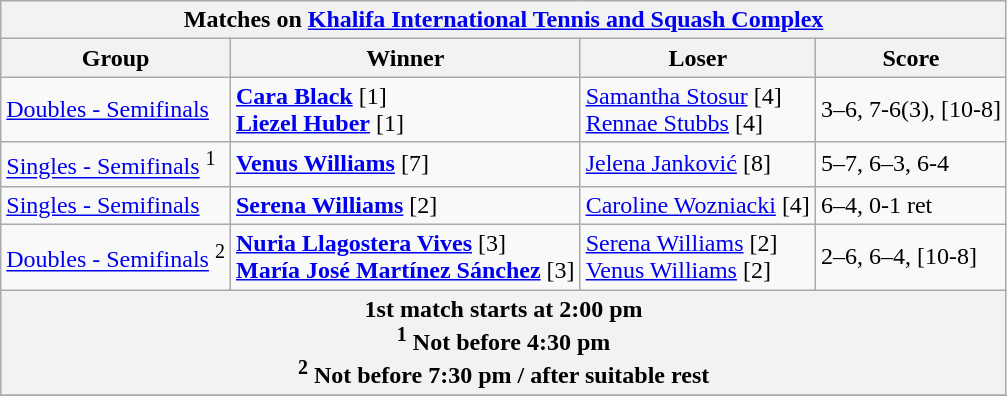<table class="wikitable collapsible uncollapsed">
<tr>
<th colspan=4><strong>Matches on <a href='#'>Khalifa International Tennis and Squash Complex</a></strong></th>
</tr>
<tr>
<th>Group</th>
<th>Winner</th>
<th>Loser</th>
<th>Score</th>
</tr>
<tr align=left>
<td><a href='#'>Doubles - Semifinals</a></td>
<td> <strong><a href='#'>Cara Black</a></strong> [1] <br>  <strong><a href='#'>Liezel Huber</a></strong> [1]</td>
<td> <a href='#'>Samantha Stosur</a> [4] <br>  <a href='#'>Rennae Stubbs</a> [4]</td>
<td>3–6, 7-6(3), [10-8]</td>
</tr>
<tr align=left>
<td><a href='#'>Singles - Semifinals</a> <sup>1</sup></td>
<td> <strong><a href='#'>Venus Williams</a></strong> [7]</td>
<td> <a href='#'>Jelena Janković</a> [8]</td>
<td>5–7, 6–3, 6-4</td>
</tr>
<tr align=left>
<td><a href='#'>Singles - Semifinals</a></td>
<td> <strong><a href='#'>Serena Williams</a></strong> [2]</td>
<td> <a href='#'>Caroline Wozniacki</a> [4]</td>
<td>6–4, 0-1 ret</td>
</tr>
<tr align=left>
<td><a href='#'>Doubles - Semifinals</a> <sup>2</sup></td>
<td> <strong><a href='#'>Nuria Llagostera Vives</a></strong> [3] <br>  <strong><a href='#'>María José Martínez Sánchez</a></strong> [3]</td>
<td> <a href='#'>Serena Williams</a> [2] <br>  <a href='#'>Venus Williams</a> [2]</td>
<td>2–6, 6–4, [10-8]</td>
</tr>
<tr align=center>
<th colspan=4>1st match starts at 2:00 pm <br> <sup>1</sup> Not before 4:30 pm <br> <sup>2</sup> Not before 7:30 pm / after suitable rest</th>
</tr>
<tr>
</tr>
</table>
